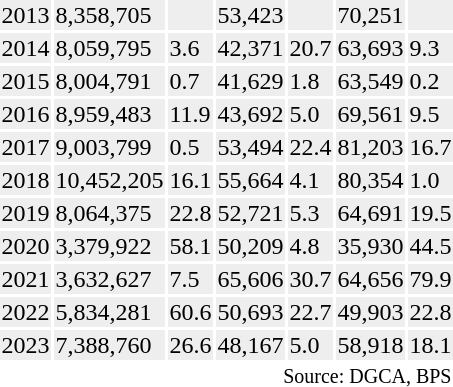<table class="toccolours sortable" style="padding:0.5em;">
<tr>
<th></th>
<th></th>
<th></th>
<th></th>
<th></th>
<th></th>
<th></th>
</tr>
<tr style="background:#eee;">
<td>2013</td>
<td>8,358,705</td>
<td></td>
<td>53,423</td>
<td></td>
<td>70,251</td>
<td></td>
</tr>
<tr style="background:#eee;">
<td>2014</td>
<td>8,059,795</td>
<td> 3.6</td>
<td>42,371</td>
<td> 20.7</td>
<td>63,693</td>
<td> 9.3</td>
</tr>
<tr style="background:#eee;">
<td>2015</td>
<td>8,004,791</td>
<td> 0.7</td>
<td>41,629</td>
<td> 1.8</td>
<td>63,549</td>
<td> 0.2</td>
</tr>
<tr style="background:#eee;">
<td>2016</td>
<td>8,959,483</td>
<td> 11.9</td>
<td>43,692</td>
<td> 5.0</td>
<td>69,561</td>
<td> 9.5</td>
</tr>
<tr style="background:#eee;">
<td>2017</td>
<td>9,003,799</td>
<td> 0.5</td>
<td>53,494</td>
<td> 22.4</td>
<td>81,203</td>
<td> 16.7</td>
</tr>
<tr style="background:#eee;">
<td>2018</td>
<td>10,452,205</td>
<td> 16.1</td>
<td>55,664</td>
<td> 4.1</td>
<td>80,354</td>
<td> 1.0</td>
</tr>
<tr style="background:#eee;">
<td>2019</td>
<td>8,064,375</td>
<td> 22.8</td>
<td>52,721</td>
<td> 5.3</td>
<td>64,691</td>
<td> 19.5</td>
</tr>
<tr style="background:#eee;">
<td>2020</td>
<td>3,379,922</td>
<td> 58.1</td>
<td>50,209</td>
<td> 4.8</td>
<td>35,930</td>
<td> 44.5</td>
</tr>
<tr style="background:#eee;">
<td>2021</td>
<td>3,632,627</td>
<td> 7.5</td>
<td>65,606</td>
<td> 30.7</td>
<td>64,656</td>
<td> 79.9</td>
</tr>
<tr style="background:#eee;">
<td>2022</td>
<td>5,834,281</td>
<td> 60.6</td>
<td>50,693</td>
<td> 22.7</td>
<td>49,903</td>
<td> 22.8</td>
</tr>
<tr style="background:#eee;">
<td>2023</td>
<td>7,388,760</td>
<td> 26.6</td>
<td>48,167</td>
<td> 5.0</td>
<td>58,918</td>
<td> 18.1</td>
</tr>
<tr>
<td colspan="7" style="text-align:right;"><sup>Source: DGCA, BPS</sup></td>
</tr>
</table>
